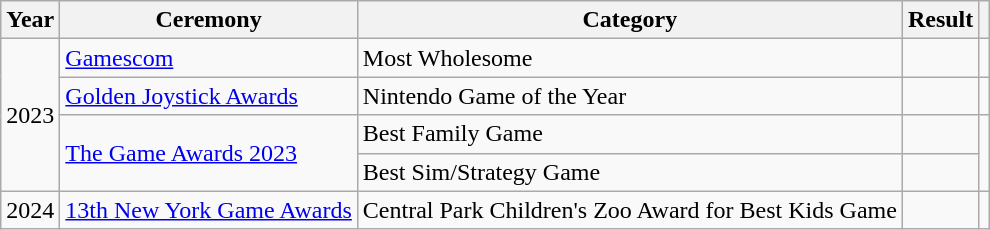<table class="wikitable plainrowheaders sortable" width="auto">
<tr>
<th scope="col">Year</th>
<th scope="col">Ceremony</th>
<th scope="col">Category</th>
<th scope="col">Result</th>
<th scope="col" class="unsortable"></th>
</tr>
<tr>
<td style="text-align:center;" rowspan="4">2023</td>
<td><a href='#'>Gamescom</a></td>
<td>Most Wholesome</td>
<td></td>
<td style="text-align:center;"></td>
</tr>
<tr>
<td><a href='#'>Golden Joystick Awards</a></td>
<td>Nintendo Game of the Year</td>
<td></td>
<td style="text-align:center;"></td>
</tr>
<tr>
<td rowspan="2"><a href='#'>The Game Awards 2023</a></td>
<td>Best Family Game</td>
<td></td>
<td style="text-align:center;" rowspan="2"></td>
</tr>
<tr>
<td>Best Sim/Strategy Game</td>
<td></td>
</tr>
<tr>
<td rowspan="1" style="text-align:center;">2024</td>
<td><a href='#'>13th New York Game Awards</a></td>
<td>Central Park Children's Zoo Award for Best Kids Game</td>
<td></td>
<td style="text-align:center;"></td>
</tr>
</table>
